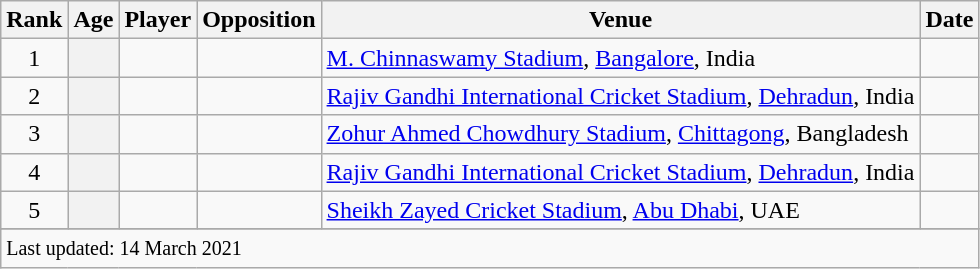<table class="wikitable plainrowheaders sortable">
<tr>
<th scope=col>Rank</th>
<th scope=col>Age</th>
<th scope=col>Player</th>
<th scope=col>Opposition</th>
<th scope=col>Venue</th>
<th scope=col>Date</th>
</tr>
<tr>
<td align=center>1</td>
<th scope=row style=text-align:center;></th>
<td></td>
<td></td>
<td><a href='#'>M. Chinnaswamy Stadium</a>, <a href='#'>Bangalore</a>, India</td>
<td></td>
</tr>
<tr>
<td align=center>2</td>
<th scope=row style=text-align:center;></th>
<td></td>
<td></td>
<td><a href='#'>Rajiv Gandhi International Cricket Stadium</a>, <a href='#'>Dehradun</a>, India</td>
<td></td>
</tr>
<tr>
<td align=center>3</td>
<th scope=row style=text-align:center;></th>
<td></td>
<td></td>
<td><a href='#'>Zohur Ahmed Chowdhury Stadium</a>, <a href='#'>Chittagong</a>, Bangladesh</td>
<td></td>
</tr>
<tr>
<td align=center>4</td>
<th scope=row style=text-align:center;></th>
<td></td>
<td></td>
<td><a href='#'>Rajiv Gandhi International Cricket Stadium</a>, <a href='#'>Dehradun</a>, India</td>
<td></td>
</tr>
<tr>
<td align=center>5</td>
<th scope=row style=text-align:center;></th>
<td></td>
<td></td>
<td><a href='#'>Sheikh Zayed Cricket Stadium</a>, <a href='#'>Abu Dhabi</a>, UAE</td>
<td></td>
</tr>
<tr>
</tr>
<tr class=sortbottom>
<td colspan=7><small>Last updated: 14 March 2021</small></td>
</tr>
</table>
